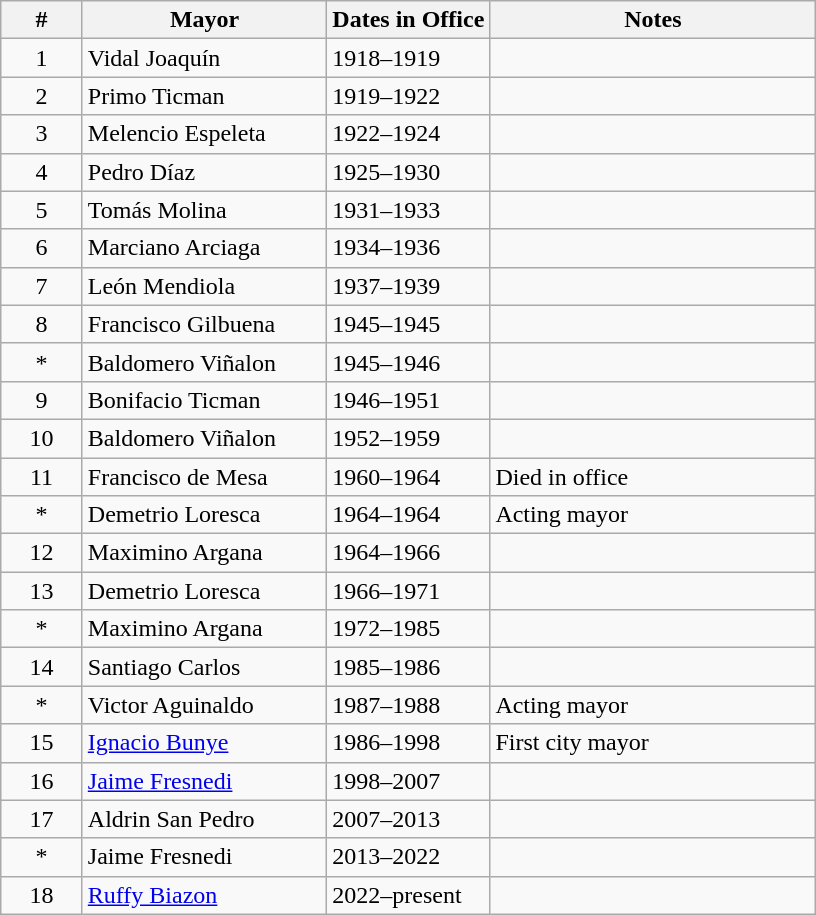<table class="wikitable">
<tr align=center valign=top>
<th>#</th>
<th width = "30%">Mayor</th>
<th width = "20%">Dates in Office</th>
<th width = "40%">Notes</th>
</tr>
<tr>
<td align=center>1</td>
<td>Vidal Joaquín</td>
<td>1918–1919</td>
<td></td>
</tr>
<tr>
<td align=center>2</td>
<td>Primo Ticman</td>
<td>1919–1922</td>
<td></td>
</tr>
<tr>
<td align=center>3</td>
<td>Melencio Espeleta</td>
<td>1922–1924</td>
<td></td>
</tr>
<tr>
<td align=center>4</td>
<td>Pedro Díaz</td>
<td>1925–1930</td>
<td></td>
</tr>
<tr>
<td align=center>5</td>
<td>Tomás Molina</td>
<td>1931–1933</td>
<td></td>
</tr>
<tr>
<td align=center>6</td>
<td>Marciano Arciaga</td>
<td>1934–1936</td>
<td></td>
</tr>
<tr>
<td align=center>7</td>
<td>León Mendiola</td>
<td>1937–1939</td>
<td></td>
</tr>
<tr>
<td align=center>8</td>
<td>Francisco Gilbuena</td>
<td>1945–1945</td>
<td></td>
</tr>
<tr>
<td align=center>*</td>
<td>Baldomero Viñalon</td>
<td>1945–1946</td>
<td></td>
</tr>
<tr>
<td align=center>9</td>
<td>Bonifacio Ticman</td>
<td>1946–1951</td>
<td></td>
</tr>
<tr>
<td align=center>10</td>
<td>Baldomero Viñalon</td>
<td>1952–1959</td>
<td></td>
</tr>
<tr>
<td align=center>11</td>
<td>Francisco de Mesa</td>
<td>1960–1964</td>
<td>Died in office</td>
</tr>
<tr>
<td align=center>*</td>
<td>Demetrio Loresca</td>
<td>1964–1964</td>
<td>Acting mayor</td>
</tr>
<tr>
<td align=center>12</td>
<td>Maximino Argana</td>
<td>1964–1966</td>
<td></td>
</tr>
<tr>
<td align=center>13</td>
<td>Demetrio Loresca</td>
<td>1966–1971</td>
<td></td>
</tr>
<tr>
<td align=center>*</td>
<td>Maximino Argana</td>
<td>1972–1985</td>
<td></td>
</tr>
<tr>
<td align=center>14</td>
<td>Santiago Carlos</td>
<td>1985–1986</td>
<td></td>
</tr>
<tr>
<td align=center>*</td>
<td>Victor Aguinaldo</td>
<td>1987–1988</td>
<td>Acting mayor</td>
</tr>
<tr>
<td align=center>15</td>
<td><a href='#'>Ignacio Bunye</a></td>
<td>1986–1998</td>
<td>First city mayor</td>
</tr>
<tr>
<td align=center>16</td>
<td><a href='#'>Jaime Fresnedi</a></td>
<td>1998–2007</td>
<td></td>
</tr>
<tr>
<td align=center>17</td>
<td>Aldrin San Pedro</td>
<td>2007–2013</td>
<td></td>
</tr>
<tr>
<td align=center>*</td>
<td>Jaime Fresnedi</td>
<td>2013–2022</td>
<td></td>
</tr>
<tr>
<td align=center>18</td>
<td><a href='#'>Ruffy Biazon</a></td>
<td>2022–present</td>
<td></td>
</tr>
</table>
